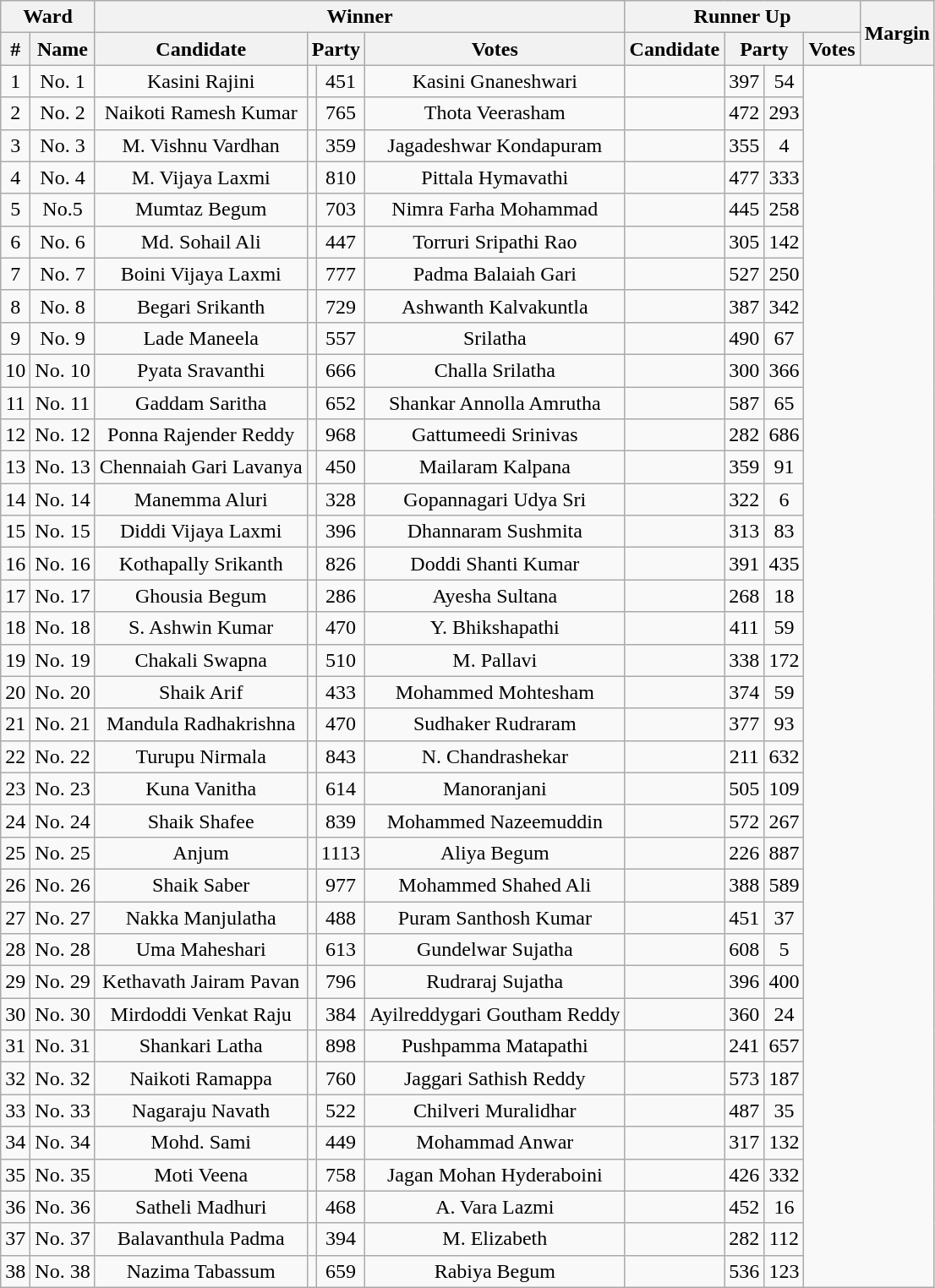<table class="wikitable sortable" style="text-align:center;">
<tr>
<th colspan="2">Ward</th>
<th colspan="4">Winner</th>
<th colspan="4">Runner Up</th>
<th rowspan="2">Margin</th>
</tr>
<tr>
<th>#</th>
<th>Name</th>
<th>Candidate</th>
<th colspan="2">Party</th>
<th>Votes</th>
<th>Candidate</th>
<th colspan="2">Party</th>
<th>Votes</th>
</tr>
<tr>
<td>1</td>
<td>No. 1</td>
<td>Kasini Rajini</td>
<td></td>
<td>451</td>
<td>Kasini Gnaneshwari</td>
<td></td>
<td>397</td>
<td>54</td>
</tr>
<tr>
<td>2</td>
<td>No. 2</td>
<td>Naikoti Ramesh Kumar</td>
<td></td>
<td>765</td>
<td>Thota Veerasham</td>
<td></td>
<td>472</td>
<td>293</td>
</tr>
<tr>
<td>3</td>
<td>No. 3</td>
<td>M. Vishnu Vardhan</td>
<td></td>
<td>359</td>
<td>Jagadeshwar Kondapuram</td>
<td></td>
<td>355</td>
<td>4</td>
</tr>
<tr>
<td>4</td>
<td>No. 4</td>
<td>M. Vijaya Laxmi</td>
<td></td>
<td>810</td>
<td>Pittala Hymavathi</td>
<td></td>
<td>477</td>
<td>333</td>
</tr>
<tr>
<td>5</td>
<td>No.5</td>
<td>Mumtaz Begum</td>
<td></td>
<td>703</td>
<td>Nimra Farha Mohammad</td>
<td></td>
<td>445</td>
<td>258</td>
</tr>
<tr>
<td>6</td>
<td>No. 6</td>
<td>Md. Sohail Ali</td>
<td></td>
<td>447</td>
<td>Torruri Sripathi Rao</td>
<td></td>
<td>305</td>
<td>142</td>
</tr>
<tr>
<td>7</td>
<td>No. 7</td>
<td>Boini Vijaya Laxmi</td>
<td></td>
<td>777</td>
<td>Padma Balaiah Gari</td>
<td></td>
<td>527</td>
<td>250</td>
</tr>
<tr>
<td>8</td>
<td>No. 8</td>
<td>Begari Srikanth</td>
<td></td>
<td>729</td>
<td>Ashwanth Kalvakuntla</td>
<td></td>
<td>387</td>
<td>342</td>
</tr>
<tr>
<td>9</td>
<td>No. 9</td>
<td>Lade Maneela</td>
<td></td>
<td>557</td>
<td>Srilatha</td>
<td></td>
<td>490</td>
<td>67</td>
</tr>
<tr>
<td>10</td>
<td>No. 10</td>
<td>Pyata Sravanthi</td>
<td></td>
<td>666</td>
<td>Challa Srilatha</td>
<td></td>
<td>300</td>
<td>366</td>
</tr>
<tr>
<td>11</td>
<td>No. 11</td>
<td>Gaddam Saritha</td>
<td></td>
<td>652</td>
<td>Shankar Annolla Amrutha</td>
<td></td>
<td>587</td>
<td>65</td>
</tr>
<tr>
<td>12</td>
<td>No. 12</td>
<td>Ponna Rajender Reddy</td>
<td></td>
<td>968</td>
<td>Gattumeedi Srinivas</td>
<td></td>
<td>282</td>
<td>686</td>
</tr>
<tr>
<td>13</td>
<td>No. 13</td>
<td>Chennaiah Gari Lavanya</td>
<td></td>
<td>450</td>
<td>Mailaram Kalpana</td>
<td></td>
<td>359</td>
<td>91</td>
</tr>
<tr>
<td>14</td>
<td>No. 14</td>
<td>Manemma Aluri</td>
<td></td>
<td>328</td>
<td>Gopannagari Udya Sri</td>
<td></td>
<td>322</td>
<td>6</td>
</tr>
<tr>
<td>15</td>
<td>No. 15</td>
<td>Diddi Vijaya Laxmi</td>
<td></td>
<td>396</td>
<td>Dhannaram Sushmita</td>
<td></td>
<td>313</td>
<td>83</td>
</tr>
<tr>
<td>16</td>
<td>No. 16</td>
<td>Kothapally Srikanth</td>
<td></td>
<td>826</td>
<td>Doddi Shanti Kumar</td>
<td></td>
<td>391</td>
<td>435</td>
</tr>
<tr>
<td>17</td>
<td>No. 17</td>
<td>Ghousia Begum</td>
<td></td>
<td>286</td>
<td>Ayesha Sultana</td>
<td></td>
<td>268</td>
<td>18</td>
</tr>
<tr>
<td>18</td>
<td>No. 18</td>
<td>S. Ashwin Kumar</td>
<td></td>
<td>470</td>
<td>Y. Bhikshapathi</td>
<td></td>
<td>411</td>
<td>59</td>
</tr>
<tr>
<td>19</td>
<td>No. 19</td>
<td>Chakali Swapna</td>
<td></td>
<td>510</td>
<td>M. Pallavi</td>
<td></td>
<td>338</td>
<td>172</td>
</tr>
<tr>
<td>20</td>
<td>No. 20</td>
<td>Shaik Arif</td>
<td></td>
<td>433</td>
<td>Mohammed Mohtesham</td>
<td></td>
<td>374</td>
<td>59</td>
</tr>
<tr>
<td>21</td>
<td>No. 21</td>
<td>Mandula Radhakrishna</td>
<td></td>
<td>470</td>
<td>Sudhaker Rudraram</td>
<td></td>
<td>377</td>
<td>93</td>
</tr>
<tr>
<td>22</td>
<td>No. 22</td>
<td>Turupu Nirmala</td>
<td></td>
<td>843</td>
<td>N. Chandrashekar</td>
<td></td>
<td>211</td>
<td>632</td>
</tr>
<tr>
<td>23</td>
<td>No. 23</td>
<td>Kuna Vanitha</td>
<td></td>
<td>614</td>
<td>Manoranjani</td>
<td></td>
<td>505</td>
<td>109</td>
</tr>
<tr>
<td>24</td>
<td>No. 24</td>
<td>Shaik Shafee</td>
<td></td>
<td>839</td>
<td>Mohammed Nazeemuddin</td>
<td></td>
<td>572</td>
<td>267</td>
</tr>
<tr>
<td>25</td>
<td>No. 25</td>
<td>Anjum</td>
<td></td>
<td>1113</td>
<td>Aliya Begum</td>
<td></td>
<td>226</td>
<td>887</td>
</tr>
<tr>
<td>26</td>
<td>No. 26</td>
<td>Shaik Saber</td>
<td></td>
<td>977</td>
<td>Mohammed Shahed Ali</td>
<td></td>
<td>388</td>
<td>589</td>
</tr>
<tr>
<td>27</td>
<td>No. 27</td>
<td>Nakka Manjulatha</td>
<td></td>
<td>488</td>
<td>Puram Santhosh Kumar</td>
<td></td>
<td>451</td>
<td>37</td>
</tr>
<tr>
<td>28</td>
<td>No. 28</td>
<td>Uma Maheshari</td>
<td></td>
<td>613</td>
<td>Gundelwar Sujatha</td>
<td></td>
<td>608</td>
<td>5</td>
</tr>
<tr>
<td>29</td>
<td>No. 29</td>
<td>Kethavath Jairam Pavan</td>
<td></td>
<td>796</td>
<td>Rudraraj Sujatha</td>
<td></td>
<td>396</td>
<td>400</td>
</tr>
<tr>
<td>30</td>
<td>No. 30</td>
<td>Mirdoddi Venkat Raju</td>
<td></td>
<td>384</td>
<td>Ayilreddygari Goutham Reddy</td>
<td></td>
<td>360</td>
<td>24</td>
</tr>
<tr>
<td>31</td>
<td>No. 31</td>
<td>Shankari Latha</td>
<td></td>
<td>898</td>
<td>Pushpamma Matapathi</td>
<td></td>
<td>241</td>
<td>657</td>
</tr>
<tr>
<td>32</td>
<td>No. 32</td>
<td>Naikoti Ramappa</td>
<td></td>
<td>760</td>
<td>Jaggari Sathish Reddy</td>
<td></td>
<td>573</td>
<td>187</td>
</tr>
<tr>
<td>33</td>
<td>No. 33</td>
<td>Nagaraju Navath</td>
<td></td>
<td>522</td>
<td>Chilveri Muralidhar</td>
<td></td>
<td>487</td>
<td>35</td>
</tr>
<tr>
<td>34</td>
<td>No. 34</td>
<td>Mohd. Sami</td>
<td></td>
<td>449</td>
<td>Mohammad Anwar</td>
<td></td>
<td>317</td>
<td>132</td>
</tr>
<tr>
<td>35</td>
<td>No. 35</td>
<td>Moti Veena</td>
<td></td>
<td>758</td>
<td>Jagan Mohan Hyderaboini</td>
<td></td>
<td>426</td>
<td>332</td>
</tr>
<tr>
<td>36</td>
<td>No. 36</td>
<td>Satheli Madhuri</td>
<td></td>
<td>468</td>
<td>A. Vara Lazmi</td>
<td></td>
<td>452</td>
<td>16</td>
</tr>
<tr>
<td>37</td>
<td>No. 37</td>
<td>Balavanthula Padma</td>
<td></td>
<td>394</td>
<td>M. Elizabeth</td>
<td></td>
<td>282</td>
<td>112</td>
</tr>
<tr>
<td>38</td>
<td>No. 38</td>
<td>Nazima Tabassum</td>
<td></td>
<td>659</td>
<td>Rabiya Begum</td>
<td></td>
<td>536</td>
<td>123</td>
</tr>
</table>
